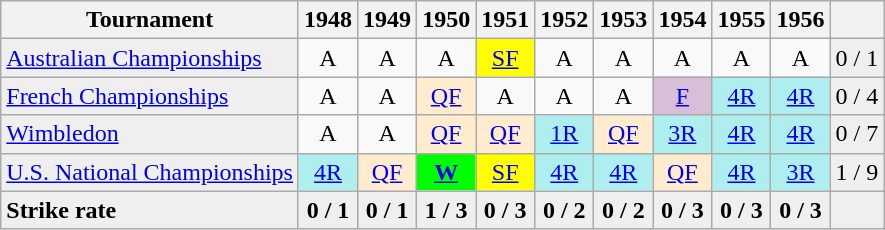<table class=wikitable style=text-align:center>
<tr>
<th>Tournament</th>
<th>1948</th>
<th>1949</th>
<th>1950</th>
<th>1951</th>
<th>1952</th>
<th>1953</th>
<th>1954</th>
<th>1955</th>
<th>1956</th>
<th></th>
</tr>
<tr>
<td align=left bgcolor=#efefef><a href='#'>Australian Championships</a></td>
<td>A</td>
<td>A</td>
<td>A</td>
<td bgcolor=yellow><a href='#'>SF</a></td>
<td>A</td>
<td>A</td>
<td>A</td>
<td>A</td>
<td>A</td>
<td bgcolor=#efefef>0 / 1</td>
</tr>
<tr>
<td align=left bgcolor=#efefef><a href='#'>French Championships</a></td>
<td>A</td>
<td>A</td>
<td bgcolor=ffebcd><a href='#'>QF</a></td>
<td>A</td>
<td>A</td>
<td>A</td>
<td bgcolor=thistle><a href='#'>F</a></td>
<td bgcolor=afeeee><a href='#'>4R</a></td>
<td bgcolor=afeeee><a href='#'>4R</a></td>
<td bgcolor=#efefef>0 / 4</td>
</tr>
<tr>
<td align=left bgcolor=#efefef><a href='#'>Wimbledon</a></td>
<td>A</td>
<td>A</td>
<td bgcolor=ffebcd><a href='#'>QF</a></td>
<td bgcolor=ffebcd><a href='#'>QF</a></td>
<td bgcolor=afeeee><a href='#'>1R</a></td>
<td bgcolor=ffebcd><a href='#'>QF</a></td>
<td bgcolor=afeeee><a href='#'>3R</a></td>
<td bgcolor=afeeee><a href='#'>4R</a></td>
<td bgcolor=afeeee><a href='#'>4R</a></td>
<td bgcolor=#efefef>0 / 7</td>
</tr>
<tr>
<td align=left bgcolor=#efefef><a href='#'>U.S. National Championships</a></td>
<td bgcolor=afeeee><a href='#'>4R</a></td>
<td bgcolor=ffebcd><a href='#'>QF</a></td>
<td bgcolor=lime><a href='#'><strong>W</strong></a></td>
<td bgcolor=yellow><a href='#'>SF</a></td>
<td bgcolor=afeeee><a href='#'>4R</a></td>
<td bgcolor=afeeee><a href='#'>4R</a></td>
<td bgcolor=ffebcd><a href='#'>QF</a></td>
<td bgcolor=afeeee><a href='#'>4R</a></td>
<td bgcolor=afeeee><a href='#'>3R</a></td>
<td bgcolor=#efefef>1 / 9</td>
</tr>
<tr style="font-weight:bold; background:#efefef;">
<td style=text-align:left>Strike rate</td>
<td>0 / 1</td>
<td>0 / 1</td>
<td>1 / 3</td>
<td>0 / 3</td>
<td>0 / 2</td>
<td>0 / 2</td>
<td>0 / 3</td>
<td>0 / 3</td>
<td>0 / 3</td>
<td></td>
</tr>
</table>
